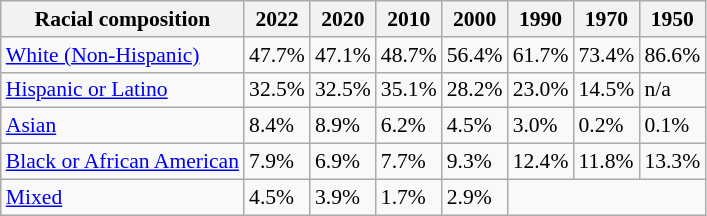<table class="wikitable sortable collapsible" style="font-size: 90%;">
<tr>
<th>Racial composition</th>
<th>2022</th>
<th>2020</th>
<th>2010</th>
<th>2000</th>
<th>1990</th>
<th>1970</th>
<th>1950</th>
</tr>
<tr>
<td><a href='#'>White (Non-Hispanic)</a></td>
<td>47.7%</td>
<td>47.1%</td>
<td>48.7%</td>
<td>56.4%</td>
<td>61.7%</td>
<td>73.4%</td>
<td>86.6%</td>
</tr>
<tr>
<td><a href='#'>Hispanic or Latino</a></td>
<td>32.5%</td>
<td>32.5%</td>
<td>35.1%</td>
<td>28.2%</td>
<td>23.0%</td>
<td>14.5%</td>
<td>n/a</td>
</tr>
<tr>
<td><a href='#'>Asian</a></td>
<td>8.4%</td>
<td>8.9%</td>
<td>6.2%</td>
<td>4.5%</td>
<td>3.0%</td>
<td>0.2%</td>
<td>0.1%</td>
</tr>
<tr>
<td><a href='#'>Black or African American</a></td>
<td>7.9%</td>
<td>6.9%</td>
<td>7.7%</td>
<td>9.3%</td>
<td>12.4%</td>
<td>11.8%</td>
<td>13.3%</td>
</tr>
<tr>
<td><a href='#'>Mixed</a></td>
<td>4.5%</td>
<td>3.9%</td>
<td>1.7%</td>
<td>2.9%</td>
</tr>
</table>
